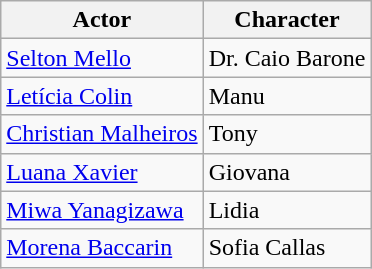<table class="wikitable" style="margin-bottom: 29px;">
<tr>
<th>Actor</th>
<th>Character</th>
</tr>
<tr>
<td><a href='#'>Selton Mello</a></td>
<td>Dr. Caio Barone</td>
</tr>
<tr>
<td><a href='#'>Letícia Colin</a></td>
<td>Manu</td>
</tr>
<tr>
<td><a href='#'>Christian Malheiros</a></td>
<td>Tony</td>
</tr>
<tr>
<td><a href='#'>Luana Xavier</a></td>
<td>Giovana</td>
</tr>
<tr>
<td><a href='#'>Miwa Yanagizawa</a></td>
<td>Lidia</td>
</tr>
<tr>
<td><a href='#'>Morena Baccarin</a></td>
<td>Sofia Callas</td>
</tr>
</table>
